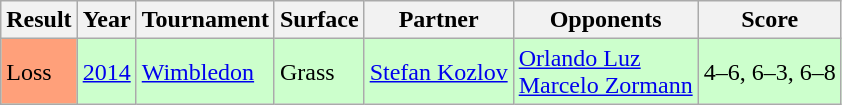<table class="wikitable">
<tr>
<th>Result</th>
<th>Year</th>
<th>Tournament</th>
<th>Surface</th>
<th>Partner</th>
<th>Opponents</th>
<th>Score</th>
</tr>
<tr style="background:#CCFFCC;">
<td bgcolor=#ffa07a>Loss</td>
<td><a href='#'>2014</a></td>
<td><a href='#'>Wimbledon</a></td>
<td>Grass</td>
<td> <a href='#'>Stefan Kozlov</a></td>
<td> <a href='#'>Orlando Luz</a><br> <a href='#'>Marcelo Zormann</a></td>
<td>4–6, 6–3, 6–8</td>
</tr>
</table>
